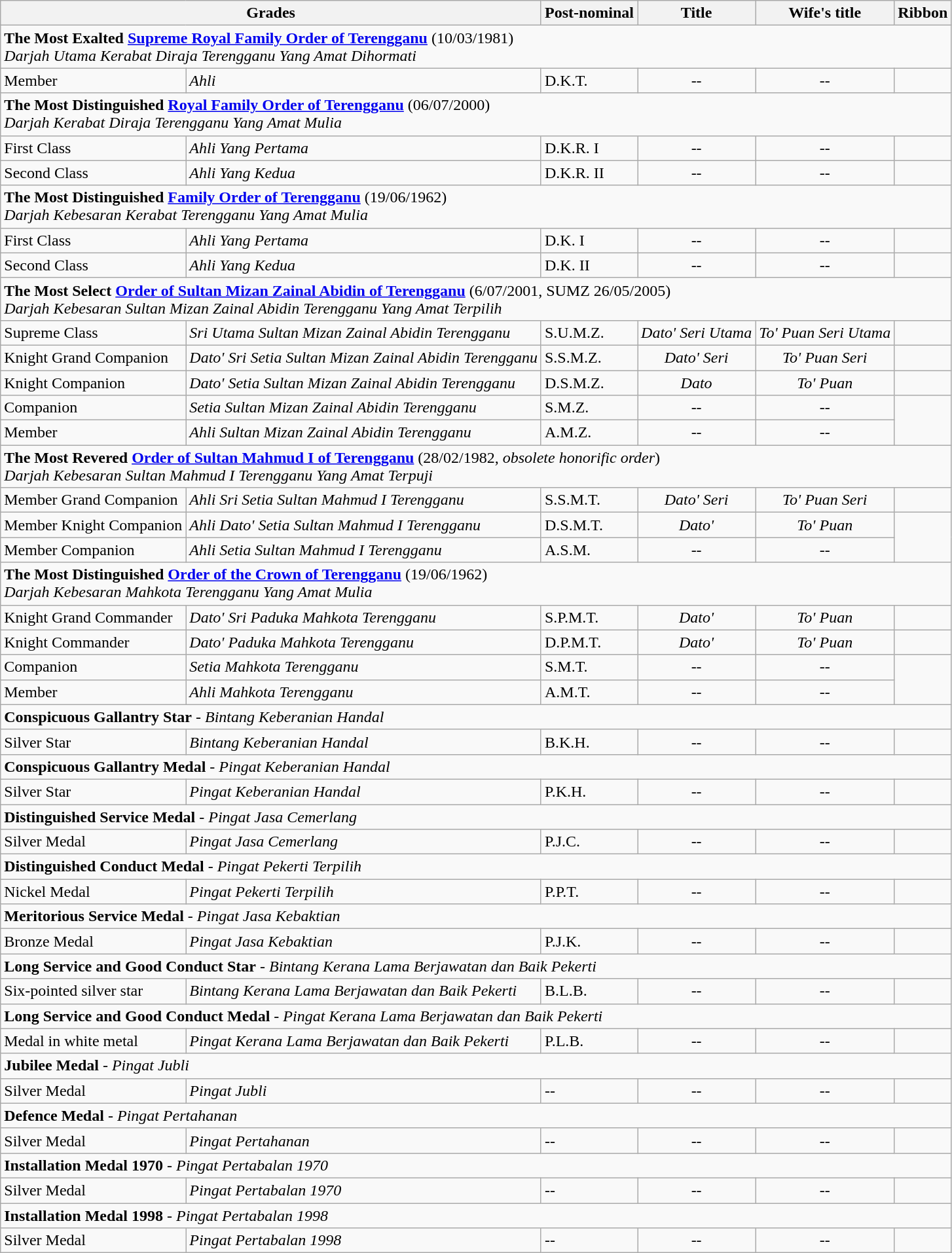<table class="wikitable">
<tr>
<th colspan=2>Grades </th>
<th>Post-nominal</th>
<th>Title </th>
<th>Wife's title</th>
<th>Ribbon</th>
</tr>
<tr>
<td colspan="6"><strong>The Most Exalted <a href='#'>Supreme Royal Family Order of Terengganu</a></strong> (10/03/1981)<br> <em>Darjah Utama Kerabat Diraja Terengganu Yang Amat Dihormati</em></td>
</tr>
<tr>
<td>Member</td>
<td><em>Ahli</em></td>
<td>D.K.T.</td>
<td align=center>--</td>
<td align=center>--</td>
<td align=center></td>
</tr>
<tr>
<td colspan="6"><strong>The Most Distinguished <a href='#'>Royal Family Order of Terengganu</a></strong> (06/07/2000) <br><em>Darjah Kerabat Diraja Terengganu Yang Amat Mulia</em></td>
</tr>
<tr>
<td>First Class</td>
<td><em>Ahli Yang Pertama</em></td>
<td>D.K.R. I</td>
<td align=center>--</td>
<td align=center>--</td>
<td align=center></td>
</tr>
<tr>
<td>Second Class</td>
<td><em>Ahli Yang Kedua</em></td>
<td>D.K.R. II</td>
<td align=center>--</td>
<td align=center>--</td>
<td align=center></td>
</tr>
<tr>
<td colspan="6"><strong>The Most Distinguished <a href='#'>Family Order of Terengganu</a></strong> (19/06/1962) <br><em>Darjah Kebesaran Kerabat Terengganu Yang Amat Mulia</em></td>
</tr>
<tr>
<td>First Class</td>
<td><em>Ahli Yang Pertama</em></td>
<td>D.K. I</td>
<td align=center>--</td>
<td align=center>--</td>
<td align=center></td>
</tr>
<tr>
<td>Second Class</td>
<td><em>Ahli Yang Kedua</em></td>
<td>D.K. II</td>
<td align=center>--</td>
<td align=center>--</td>
<td align=center></td>
</tr>
<tr>
<td colspan="6"><strong>The Most Select <a href='#'>Order of Sultan Mizan Zainal Abidin of Terengganu</a></strong>  (6/07/2001, SUMZ 26/05/2005) <br><em>Darjah Kebesaran Sultan Mizan Zainal Abidin Terengganu Yang Amat Terpilih</em></td>
</tr>
<tr>
<td>Supreme Class</td>
<td><em>Sri Utama Sultan Mizan Zainal Abidin Terengganu</em></td>
<td>S.U.M.Z.</td>
<td align=center><em>Dato' Seri Utama</em></td>
<td align=center><em>To' Puan Seri Utama</em></td>
<td align=center></td>
</tr>
<tr>
<td>Knight Grand Companion</td>
<td><em>Dato' Sri Setia Sultan Mizan Zainal Abidin Terengganu</em></td>
<td>S.S.M.Z.</td>
<td align=center><em>Dato' Seri</em></td>
<td align=center><em>To' Puan Seri</em></td>
<td align=center></td>
</tr>
<tr>
<td>Knight Companion</td>
<td><em>Dato' Setia Sultan Mizan Zainal Abidin Terengganu</em></td>
<td>D.S.M.Z.</td>
<td align=center><em>Dato</em></td>
<td align=center><em>To' Puan</em></td>
<td align=center></td>
</tr>
<tr>
<td>Companion</td>
<td><em>Setia Sultan Mizan Zainal Abidin Terengganu</em></td>
<td>S.M.Z.</td>
<td align=center>--</td>
<td align=center>--</td>
<td align=center rowspan=2></td>
</tr>
<tr>
<td>Member</td>
<td><em>Ahli Sultan Mizan Zainal Abidin Terengganu</em></td>
<td>A.M.Z.</td>
<td align=center>--</td>
<td align=center>--</td>
</tr>
<tr>
<td colspan="6"><strong>The Most Revered <a href='#'>Order of Sultan Mahmud I of Terengganu</a></strong> (28/02/1982, <em>obsolete honorific order</em>) <br><em>Darjah Kebesaran Sultan Mahmud I Terengganu Yang Amat Terpuji</em></td>
</tr>
<tr>
<td>Member Grand Companion</td>
<td><em>Ahli Sri Setia Sultan Mahmud I Terengganu</em></td>
<td>S.S.M.T.</td>
<td align=center><em>Dato' Seri</em> </td>
<td align=center><em>To' Puan Seri</em></td>
<td align=center></td>
</tr>
<tr>
<td>Member Knight Companion</td>
<td><em>Ahli Dato' Setia Sultan Mahmud I Terengganu</em></td>
<td>D.S.M.T.</td>
<td align=center><em>Dato' </em> </td>
<td align=center><em>To' Puan</em></td>
<td align=center rowspan=2></td>
</tr>
<tr>
<td>Member Companion</td>
<td><em>Ahli Setia Sultan Mahmud I Terengganu</em></td>
<td>A.S.M.</td>
<td align=center>--</td>
<td align=center>--</td>
</tr>
<tr>
<td colspan="6"><strong>The Most Distinguished <a href='#'>Order of the Crown of Terengganu</a></strong> (19/06/1962) <br><em>Darjah Kebesaran Mahkota Terengganu Yang Amat Mulia</em></td>
</tr>
<tr>
<td>Knight Grand Commander</td>
<td><em>Dato' Sri Paduka Mahkota Terengganu</em></td>
<td>S.P.M.T.</td>
<td align=center><em>Dato' </em></td>
<td align=center><em>To' Puan</em></td>
<td align=center></td>
</tr>
<tr>
<td>Knight Commander</td>
<td><em>Dato' Paduka Mahkota Terengganu</em></td>
<td>D.P.M.T.</td>
<td align=center><em>Dato' </em></td>
<td align=center><em>To' Puan</em></td>
<td align=center></td>
</tr>
<tr>
<td>Companion</td>
<td><em>Setia Mahkota Terengganu</em></td>
<td>S.M.T.</td>
<td align=center>--</td>
<td align=center>--</td>
<td align=center rowspan=2></td>
</tr>
<tr>
<td>Member</td>
<td><em>Ahli Mahkota Terengganu</em></td>
<td>A.M.T.</td>
<td align=center>--</td>
<td align=center>--</td>
</tr>
<tr>
<td colspan="6"><strong>Conspicuous Gallantry Star</strong> - <em>Bintang Keberanian Handal</em></td>
</tr>
<tr>
<td>Silver Star</td>
<td><em>Bintang Keberanian Handal</em></td>
<td>B.K.H.</td>
<td align=center>--</td>
<td align=center>--</td>
<td align=center></td>
</tr>
<tr>
<td colspan="6"><strong>Conspicuous Gallantry Medal</strong> - <em>Pingat Keberanian Handal</em></td>
</tr>
<tr>
<td>Silver Star</td>
<td><em>Pingat Keberanian Handal</em></td>
<td>P.K.H.</td>
<td align=center>--</td>
<td align=center>--</td>
<td align=center></td>
</tr>
<tr>
<td colspan="6"><strong>Distinguished Service Medal</strong> - <em>Pingat Jasa Cemerlang</em></td>
</tr>
<tr>
<td>Silver Medal</td>
<td><em>Pingat Jasa Cemerlang</em></td>
<td>P.J.C.</td>
<td align=center>--</td>
<td align=center>--</td>
<td align=center></td>
</tr>
<tr>
<td colspan="6"><strong>Distinguished Conduct Medal</strong> - <em>Pingat Pekerti Terpilih</em></td>
</tr>
<tr>
<td>Nickel Medal</td>
<td><em>Pingat Pekerti Terpilih</em></td>
<td>P.P.T.</td>
<td align=center>--</td>
<td align=center>--</td>
<td align=center></td>
</tr>
<tr>
<td colspan="6"><strong>Meritorious Service Medal</strong> - <em>Pingat Jasa Kebaktian</em></td>
</tr>
<tr>
<td>Bronze Medal</td>
<td><em>Pingat Jasa Kebaktian</em></td>
<td>P.J.K.</td>
<td align=center>--</td>
<td align=center>--</td>
<td align=center></td>
</tr>
<tr>
<td colspan="6"><strong>Long Service and Good Conduct Star</strong> - <em>Bintang Kerana Lama Berjawatan dan Baik Pekerti</em></td>
</tr>
<tr>
<td>Six-pointed silver star</td>
<td><em>Bintang Kerana Lama Berjawatan dan Baik Pekerti</em></td>
<td>B.L.B.</td>
<td align=center>--</td>
<td align=center>--</td>
<td align=center></td>
</tr>
<tr>
<td colspan="6"><strong>Long Service and Good Conduct Medal</strong> - <em>Pingat Kerana Lama Berjawatan dan Baik Pekerti</em></td>
</tr>
<tr>
<td>Medal in white metal</td>
<td><em>Pingat Kerana Lama Berjawatan dan Baik Pekerti</em></td>
<td>P.L.B.</td>
<td align=center>--</td>
<td align=center>--</td>
<td align=center></td>
</tr>
<tr>
<td colspan="6"><strong>Jubilee Medal</strong> - <em>Pingat Jubli</em></td>
</tr>
<tr>
<td>Silver Medal</td>
<td><em>Pingat Jubli</em></td>
<td>--</td>
<td align=center>--</td>
<td align=center>--</td>
<td align=center></td>
</tr>
<tr>
<td colspan="6"><strong>Defence Medal</strong> - <em>Pingat Pertahanan</em></td>
</tr>
<tr>
<td>Silver Medal</td>
<td><em>Pingat Pertahanan</em></td>
<td>--</td>
<td align=center>--</td>
<td align=center>--</td>
<td align=center></td>
</tr>
<tr>
<td colspan="6"><strong>Installation Medal 1970</strong> - <em>Pingat Pertabalan 1970</em></td>
</tr>
<tr>
<td>Silver Medal</td>
<td><em>Pingat Pertabalan 1970</em></td>
<td>--</td>
<td align=center>--</td>
<td align=center>--</td>
<td align=center></td>
</tr>
<tr>
<td colspan="6"><strong>Installation Medal 1998</strong> - <em>Pingat Pertabalan 1998</em></td>
</tr>
<tr>
<td>Silver Medal</td>
<td><em>Pingat Pertabalan 1998</em></td>
<td>--</td>
<td align=center>--</td>
<td align=center>--</td>
<td align=center></td>
</tr>
</table>
